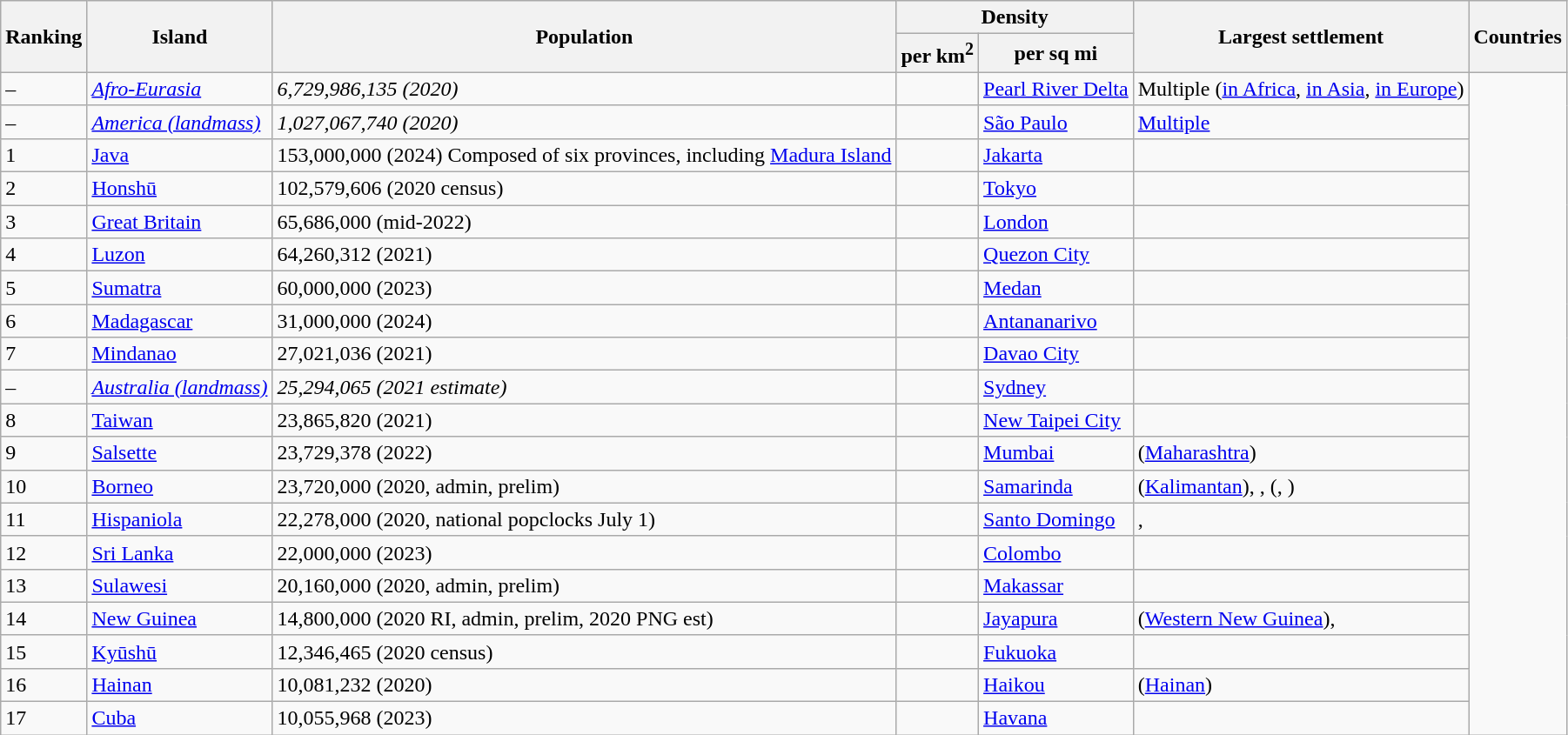<table class="wikitable sortable">
<tr>
<th data-sort-type="number" rowspan=2>Ranking</th>
<th rowspan=2>Island</th>
<th rowspan=2 data-sort-type="number">Population</th>
<th data-sort-type="number" colspan=2>Density</th>
<th rowspan=2>Largest settlement</th>
<th rowspan=2>Countries</th>
</tr>
<tr>
<th>per km<sup>2</sup></th>
<th>per sq mi</th>
</tr>
<tr>
<td>–</td>
<td><em><a href='#'>Afro-Eurasia</a></em></td>
<td><em>6,729,986,135 (2020)</em></td>
<td></td>
<td><a href='#'>Pearl River Delta</a></td>
<td>Multiple (<a href='#'>in Africa</a>, <a href='#'>in Asia</a>, <a href='#'>in Europe</a>)</td>
</tr>
<tr>
<td>–</td>
<td><em><a href='#'>America (landmass)</a></em></td>
<td><em>1,027,067,740 (2020)</em></td>
<td></td>
<td><a href='#'>São Paulo</a></td>
<td><a href='#'>Multiple</a></td>
</tr>
<tr>
<td>1</td>
<td><a href='#'>Java</a></td>
<td>153,000,000 (2024) Composed of six provinces, including <a href='#'>Madura Island</a></td>
<td></td>
<td><a href='#'>Jakarta</a></td>
<td></td>
</tr>
<tr>
<td>2</td>
<td><a href='#'>Honshū</a></td>
<td>102,579,606 (2020 census)</td>
<td></td>
<td><a href='#'>Tokyo</a></td>
<td></td>
</tr>
<tr>
<td>3</td>
<td><a href='#'>Great Britain</a></td>
<td>65,686,000 (mid-2022)</td>
<td></td>
<td><a href='#'>London</a></td>
<td></td>
</tr>
<tr>
<td>4</td>
<td><a href='#'>Luzon</a></td>
<td>64,260,312 (2021)</td>
<td></td>
<td><a href='#'>Quezon City</a></td>
<td></td>
</tr>
<tr>
<td>5</td>
<td><a href='#'>Sumatra</a></td>
<td>60,000,000 (2023)</td>
<td></td>
<td><a href='#'>Medan</a></td>
<td></td>
</tr>
<tr>
<td>6</td>
<td><a href='#'>Madagascar</a></td>
<td>31,000,000 (2024)</td>
<td></td>
<td><a href='#'>Antananarivo</a></td>
<td></td>
</tr>
<tr>
<td>7</td>
<td><a href='#'>Mindanao</a></td>
<td>27,021,036 (2021)</td>
<td></td>
<td><a href='#'>Davao City</a></td>
<td></td>
</tr>
<tr>
<td>–</td>
<td><em><a href='#'>Australia (landmass)</a></em></td>
<td><em>25,294,065 (2021 estimate)</em></td>
<td></td>
<td><a href='#'>Sydney</a></td>
<td></td>
</tr>
<tr>
<td>8</td>
<td><a href='#'>Taiwan</a></td>
<td>23,865,820 (2021)</td>
<td></td>
<td><a href='#'>New Taipei City</a></td>
<td></td>
</tr>
<tr>
<td>9</td>
<td><a href='#'>Salsette</a></td>
<td>23,729,378 (2022)</td>
<td></td>
<td><a href='#'>Mumbai</a></td>
<td> (<a href='#'>Maharashtra</a>)</td>
</tr>
<tr>
<td>10</td>
<td><a href='#'>Borneo</a></td>
<td>23,720,000 (2020, admin, prelim)</td>
<td></td>
<td><a href='#'>Samarinda</a></td>
<td> (<a href='#'>Kalimantan</a>), ,  (, )</td>
</tr>
<tr>
<td>11</td>
<td><a href='#'>Hispaniola</a></td>
<td>22,278,000 (2020, national popclocks July 1)</td>
<td></td>
<td><a href='#'>Santo Domingo</a></td>
<td>, </td>
</tr>
<tr>
<td>12</td>
<td><a href='#'>Sri Lanka</a></td>
<td>22,000,000 (2023)</td>
<td></td>
<td><a href='#'>Colombo</a></td>
<td></td>
</tr>
<tr>
<td>13</td>
<td><a href='#'>Sulawesi</a></td>
<td>20,160,000 (2020, admin, prelim)</td>
<td></td>
<td><a href='#'>Makassar</a></td>
<td></td>
</tr>
<tr>
<td>14</td>
<td><a href='#'>New Guinea</a></td>
<td>14,800,000 (2020 RI, admin, prelim, 2020 PNG est)</td>
<td></td>
<td><a href='#'>Jayapura</a></td>
<td> (<a href='#'>Western New Guinea</a>), </td>
</tr>
<tr>
<td>15</td>
<td><a href='#'>Kyūshū</a></td>
<td>12,346,465 (2020 census)</td>
<td></td>
<td><a href='#'>Fukuoka</a></td>
<td></td>
</tr>
<tr>
<td>16</td>
<td><a href='#'>Hainan</a></td>
<td>10,081,232 (2020)</td>
<td></td>
<td><a href='#'>Haikou</a></td>
<td> (<a href='#'>Hainan</a>)</td>
</tr>
<tr>
<td>17</td>
<td><a href='#'>Cuba</a></td>
<td>10,055,968 (2023)</td>
<td></td>
<td><a href='#'>Havana</a></td>
<td></td>
</tr>
</table>
